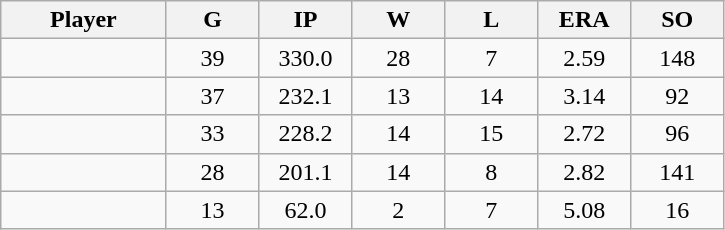<table class="wikitable sortable">
<tr>
<th bgcolor="#DDDDFF" width="16%">Player</th>
<th bgcolor="#DDDDFF" width="9%">G</th>
<th bgcolor="#DDDDFF" width="9%">IP</th>
<th bgcolor="#DDDDFF" width="9%">W</th>
<th bgcolor="#DDDDFF" width="9%">L</th>
<th bgcolor="#DDDDFF" width="9%">ERA</th>
<th bgcolor="#DDDDFF" width="9%">SO</th>
</tr>
<tr align="center">
<td></td>
<td>39</td>
<td>330.0</td>
<td>28</td>
<td>7</td>
<td>2.59</td>
<td>148</td>
</tr>
<tr align="center">
<td></td>
<td>37</td>
<td>232.1</td>
<td>13</td>
<td>14</td>
<td>3.14</td>
<td>92</td>
</tr>
<tr align="center">
<td></td>
<td>33</td>
<td>228.2</td>
<td>14</td>
<td>15</td>
<td>2.72</td>
<td>96</td>
</tr>
<tr align="center">
<td></td>
<td>28</td>
<td>201.1</td>
<td>14</td>
<td>8</td>
<td>2.82</td>
<td>141</td>
</tr>
<tr align="center">
<td></td>
<td>13</td>
<td>62.0</td>
<td>2</td>
<td>7</td>
<td>5.08</td>
<td>16</td>
</tr>
</table>
